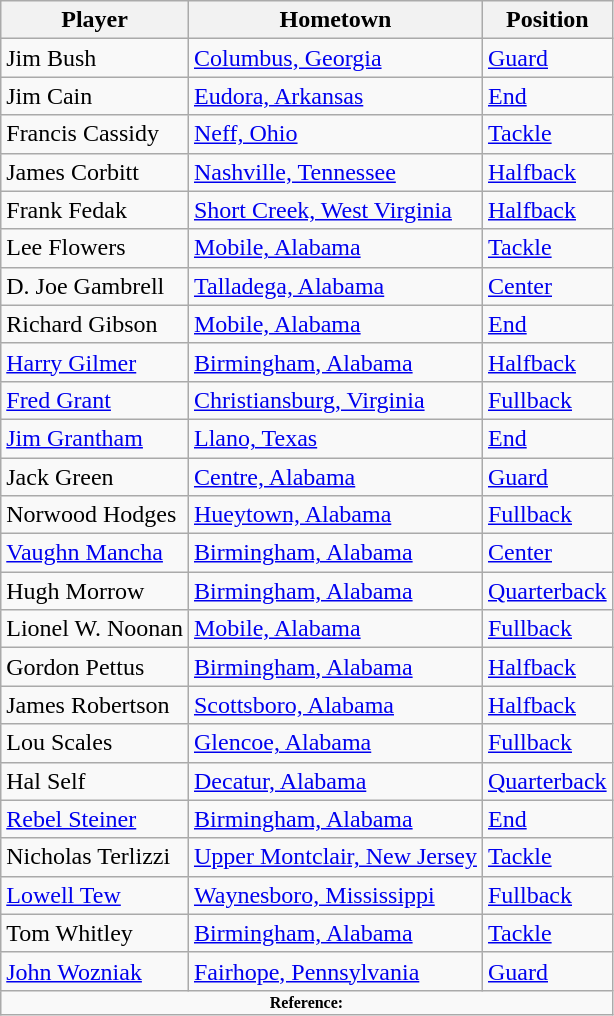<table class="wikitable" border="1">
<tr ;>
<th>Player</th>
<th>Hometown</th>
<th>Position</th>
</tr>
<tr>
<td>Jim Bush</td>
<td><a href='#'>Columbus, Georgia</a></td>
<td><a href='#'>Guard</a></td>
</tr>
<tr>
<td>Jim Cain</td>
<td><a href='#'>Eudora, Arkansas</a></td>
<td><a href='#'>End</a></td>
</tr>
<tr>
<td>Francis Cassidy</td>
<td><a href='#'>Neff, Ohio</a></td>
<td><a href='#'>Tackle</a></td>
</tr>
<tr>
<td>James Corbitt</td>
<td><a href='#'>Nashville, Tennessee</a></td>
<td><a href='#'>Halfback</a></td>
</tr>
<tr>
<td>Frank Fedak</td>
<td><a href='#'>Short Creek, West Virginia</a></td>
<td><a href='#'>Halfback</a></td>
</tr>
<tr>
<td>Lee Flowers</td>
<td><a href='#'>Mobile, Alabama</a></td>
<td><a href='#'>Tackle</a></td>
</tr>
<tr>
<td>D. Joe Gambrell</td>
<td><a href='#'>Talladega, Alabama</a></td>
<td><a href='#'>Center</a></td>
</tr>
<tr>
<td>Richard Gibson</td>
<td><a href='#'>Mobile, Alabama</a></td>
<td><a href='#'>End</a></td>
</tr>
<tr>
<td><a href='#'>Harry Gilmer</a></td>
<td><a href='#'>Birmingham, Alabama</a></td>
<td><a href='#'>Halfback</a></td>
</tr>
<tr>
<td><a href='#'>Fred Grant</a></td>
<td><a href='#'>Christiansburg, Virginia</a></td>
<td><a href='#'>Fullback</a></td>
</tr>
<tr>
<td><a href='#'>Jim Grantham</a></td>
<td><a href='#'>Llano, Texas</a></td>
<td><a href='#'>End</a></td>
</tr>
<tr>
<td>Jack Green</td>
<td><a href='#'>Centre, Alabama</a></td>
<td><a href='#'>Guard</a></td>
</tr>
<tr>
<td>Norwood Hodges</td>
<td><a href='#'>Hueytown, Alabama</a></td>
<td><a href='#'>Fullback</a></td>
</tr>
<tr>
<td><a href='#'>Vaughn Mancha</a></td>
<td><a href='#'>Birmingham, Alabama</a></td>
<td><a href='#'>Center</a></td>
</tr>
<tr>
<td>Hugh Morrow</td>
<td><a href='#'>Birmingham, Alabama</a></td>
<td><a href='#'>Quarterback</a></td>
</tr>
<tr>
<td>Lionel W. Noonan</td>
<td><a href='#'>Mobile, Alabama</a></td>
<td><a href='#'>Fullback</a></td>
</tr>
<tr>
<td>Gordon Pettus</td>
<td><a href='#'>Birmingham, Alabama</a></td>
<td><a href='#'>Halfback</a></td>
</tr>
<tr>
<td>James Robertson</td>
<td><a href='#'>Scottsboro, Alabama</a></td>
<td><a href='#'>Halfback</a></td>
</tr>
<tr>
<td>Lou Scales</td>
<td><a href='#'>Glencoe, Alabama</a></td>
<td><a href='#'>Fullback</a></td>
</tr>
<tr>
<td>Hal Self</td>
<td><a href='#'>Decatur, Alabama</a></td>
<td><a href='#'>Quarterback</a></td>
</tr>
<tr>
<td><a href='#'>Rebel Steiner</a></td>
<td><a href='#'>Birmingham, Alabama</a></td>
<td><a href='#'>End</a></td>
</tr>
<tr>
<td>Nicholas Terlizzi</td>
<td><a href='#'>Upper Montclair, New Jersey</a></td>
<td><a href='#'>Tackle</a></td>
</tr>
<tr>
<td><a href='#'>Lowell Tew</a></td>
<td><a href='#'>Waynesboro, Mississippi</a></td>
<td><a href='#'>Fullback</a></td>
</tr>
<tr>
<td>Tom Whitley</td>
<td><a href='#'>Birmingham, Alabama</a></td>
<td><a href='#'>Tackle</a></td>
</tr>
<tr>
<td><a href='#'>John Wozniak</a></td>
<td><a href='#'>Fairhope, Pennsylvania</a></td>
<td><a href='#'>Guard</a></td>
</tr>
<tr>
<td colspan="3" style="font-size: 8pt" align="center"><strong>Reference:</strong></td>
</tr>
</table>
